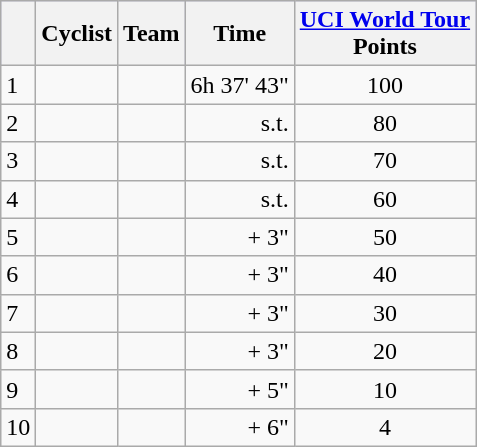<table class="wikitable">
<tr style="background:#ccccff;">
<th></th>
<th>Cyclist</th>
<th>Team</th>
<th>Time</th>
<th><a href='#'>UCI World Tour</a><br>Points</th>
</tr>
<tr>
<td>1</td>
<td></td>
<td></td>
<td align="right">6h 37' 43"</td>
<td align="center">100</td>
</tr>
<tr>
<td>2</td>
<td></td>
<td></td>
<td align="right">s.t.</td>
<td align="center">80</td>
</tr>
<tr>
<td>3</td>
<td></td>
<td></td>
<td align="right">s.t.</td>
<td align="center">70</td>
</tr>
<tr>
<td>4</td>
<td></td>
<td></td>
<td align="right">s.t.</td>
<td align="center">60</td>
</tr>
<tr>
<td>5</td>
<td></td>
<td></td>
<td align="right">+ 3"</td>
<td align="center">50</td>
</tr>
<tr>
<td>6</td>
<td></td>
<td></td>
<td align="right">+ 3"</td>
<td align="center">40</td>
</tr>
<tr>
<td>7</td>
<td></td>
<td></td>
<td align="right">+ 3"</td>
<td align="center">30</td>
</tr>
<tr>
<td>8</td>
<td></td>
<td></td>
<td align="right">+ 3"</td>
<td align="center">20</td>
</tr>
<tr>
<td>9</td>
<td></td>
<td></td>
<td align="right">+ 5"</td>
<td align="center">10</td>
</tr>
<tr>
<td>10</td>
<td></td>
<td></td>
<td align="right">+ 6"</td>
<td align="center">4</td>
</tr>
</table>
